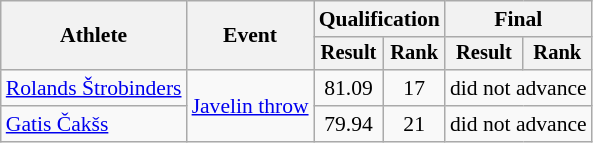<table class=wikitable style=font-size:90%>
<tr>
<th rowspan=2>Athlete</th>
<th rowspan=2>Event</th>
<th colspan=2>Qualification</th>
<th colspan=2>Final</th>
</tr>
<tr style=font-size:95%>
<th>Result</th>
<th>Rank</th>
<th>Result</th>
<th>Rank</th>
</tr>
<tr align=center>
<td align=left><a href='#'>Rolands Štrobinders</a></td>
<td align=left rowspan=2><a href='#'>Javelin throw</a></td>
<td>81.09</td>
<td>17</td>
<td colspan=2>did not advance</td>
</tr>
<tr align=center>
<td align=left><a href='#'>Gatis Čakšs</a></td>
<td>79.94</td>
<td>21</td>
<td colspan=2>did not advance</td>
</tr>
</table>
